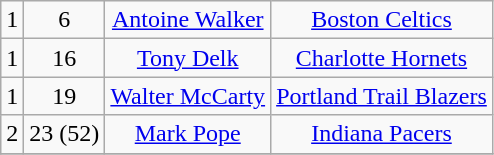<table class="wikitable">
<tr align="center" bgcolor="">
<td>1</td>
<td>6</td>
<td><a href='#'>Antoine Walker</a></td>
<td><a href='#'>Boston Celtics</a></td>
</tr>
<tr align="center" bgcolor="">
<td>1</td>
<td>16</td>
<td><a href='#'>Tony Delk</a></td>
<td><a href='#'>Charlotte Hornets</a></td>
</tr>
<tr align="center" bgcolor="">
<td>1</td>
<td>19</td>
<td><a href='#'>Walter McCarty</a></td>
<td><a href='#'>Portland Trail Blazers</a></td>
</tr>
<tr align="center" bgcolor="">
<td>2</td>
<td>23 (52)</td>
<td><a href='#'>Mark Pope</a></td>
<td><a href='#'>Indiana Pacers</a></td>
</tr>
<tr align="center" bgcolor="">
</tr>
</table>
